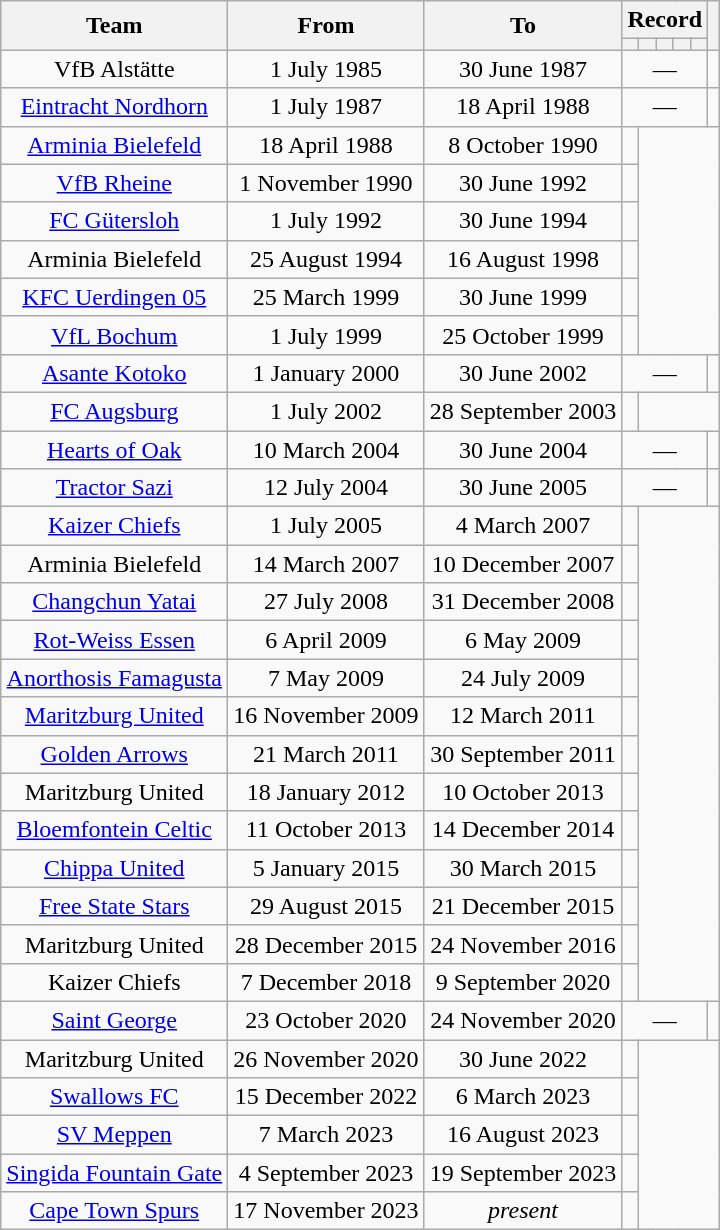<table class="wikitable" style="text-align: center">
<tr>
<th rowspan="2">Team</th>
<th rowspan="2">From</th>
<th rowspan="2">To</th>
<th colspan="5">Record</th>
<th rowspan="2"></th>
</tr>
<tr>
<th></th>
<th></th>
<th></th>
<th></th>
<th></th>
</tr>
<tr>
<td>VfB Alstätte</td>
<td>1 July 1985</td>
<td>30 June 1987</td>
<td colspan="5">—</td>
<td></td>
</tr>
<tr>
<td><a href='#'>Eintracht Nordhorn</a></td>
<td>1 July 1987</td>
<td>18 April 1988</td>
<td colspan="5">—</td>
<td></td>
</tr>
<tr>
<td><a href='#'>Arminia Bielefeld</a></td>
<td>18 April 1988</td>
<td>8 October 1990<br></td>
<td></td>
</tr>
<tr>
<td><a href='#'>VfB Rheine</a></td>
<td>1 November 1990</td>
<td>30 June 1992<br></td>
<td></td>
</tr>
<tr>
<td><a href='#'>FC Gütersloh</a></td>
<td>1 July 1992</td>
<td>30 June 1994<br></td>
<td></td>
</tr>
<tr>
<td>Arminia Bielefeld</td>
<td>25 August 1994</td>
<td>16 August 1998<br></td>
<td></td>
</tr>
<tr>
<td><a href='#'>KFC Uerdingen 05</a></td>
<td>25 March 1999</td>
<td>30 June 1999<br></td>
<td></td>
</tr>
<tr>
<td><a href='#'>VfL Bochum</a></td>
<td>1 July 1999</td>
<td>25 October 1999<br></td>
<td></td>
</tr>
<tr>
<td><a href='#'>Asante Kotoko</a></td>
<td>1 January 2000</td>
<td>30 June 2002</td>
<td colspan="5">—</td>
<td></td>
</tr>
<tr>
<td><a href='#'>FC Augsburg</a></td>
<td>1 July 2002</td>
<td>28 September 2003<br></td>
<td></td>
</tr>
<tr>
<td><a href='#'>Hearts of Oak</a></td>
<td>10 March 2004</td>
<td>30 June 2004</td>
<td colspan="5">—</td>
<td></td>
</tr>
<tr>
<td><a href='#'>Tractor Sazi</a></td>
<td>12 July 2004</td>
<td>30 June 2005</td>
<td colspan="5">—</td>
<td></td>
</tr>
<tr>
<td><a href='#'>Kaizer Chiefs</a></td>
<td>1 July 2005</td>
<td>4 March 2007<br></td>
<td></td>
</tr>
<tr>
<td>Arminia Bielefeld</td>
<td>14 March 2007</td>
<td>10 December 2007<br></td>
<td></td>
</tr>
<tr>
<td><a href='#'>Changchun Yatai</a></td>
<td>27 July 2008</td>
<td>31 December 2008<br></td>
<td></td>
</tr>
<tr>
<td><a href='#'>Rot-Weiss Essen</a></td>
<td>6 April 2009</td>
<td>6 May 2009<br></td>
<td></td>
</tr>
<tr>
<td><a href='#'>Anorthosis Famagusta</a></td>
<td>7 May 2009</td>
<td>24 July 2009<br></td>
<td></td>
</tr>
<tr>
<td><a href='#'>Maritzburg United</a></td>
<td>16 November 2009</td>
<td>12 March 2011<br></td>
<td></td>
</tr>
<tr>
<td><a href='#'>Golden Arrows</a></td>
<td>21 March 2011</td>
<td>30 September 2011<br></td>
<td></td>
</tr>
<tr>
<td>Maritzburg United</td>
<td>18 January 2012</td>
<td>10 October 2013<br></td>
<td></td>
</tr>
<tr>
<td><a href='#'>Bloemfontein Celtic</a></td>
<td>11 October 2013</td>
<td>14 December 2014<br></td>
<td></td>
</tr>
<tr>
<td><a href='#'>Chippa United</a></td>
<td>5 January 2015</td>
<td>30 March 2015<br></td>
<td></td>
</tr>
<tr>
<td><a href='#'>Free State Stars</a></td>
<td>29 August 2015</td>
<td>21 December 2015<br></td>
<td></td>
</tr>
<tr>
<td>Maritzburg United</td>
<td>28 December 2015</td>
<td>24 November 2016<br></td>
<td></td>
</tr>
<tr>
<td>Kaizer Chiefs</td>
<td>7 December 2018</td>
<td>9 September 2020<br></td>
<td></td>
</tr>
<tr>
<td><a href='#'>Saint George</a></td>
<td>23 October 2020</td>
<td>24 November 2020</td>
<td colspan="5">—</td>
<td></td>
</tr>
<tr>
<td>Maritzburg United</td>
<td>26 November 2020</td>
<td>30 June 2022<br></td>
<td></td>
</tr>
<tr>
<td><a href='#'>Swallows FC</a></td>
<td>15 December 2022</td>
<td>6 March 2023<br></td>
<td></td>
</tr>
<tr>
<td><a href='#'>SV Meppen</a></td>
<td>7 March 2023</td>
<td>16 August 2023<br></td>
<td></td>
</tr>
<tr>
<td><a href='#'>Singida Fountain Gate</a></td>
<td>4 September 2023</td>
<td>19 September 2023<br></td>
<td></td>
</tr>
<tr>
<td><a href='#'>Cape Town Spurs</a></td>
<td>17 November 2023</td>
<td><em>present</em><br></td>
<td></td>
</tr>
</table>
